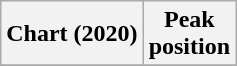<table class="wikitable plainrowheaders sortable" style="text-align:center;" border="1">
<tr>
<th scope="col">Chart (2020)</th>
<th scope="col">Peak<br>position</th>
</tr>
<tr>
</tr>
</table>
